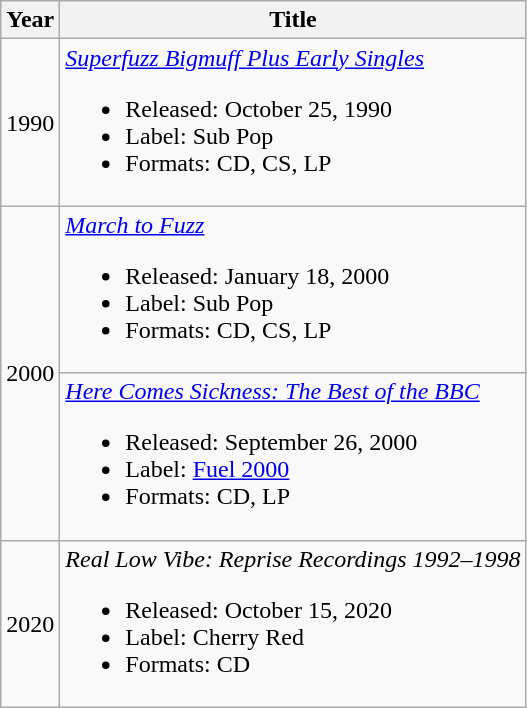<table class="wikitable">
<tr>
<th>Year</th>
<th>Title</th>
</tr>
<tr>
<td>1990</td>
<td><em><a href='#'>Superfuzz Bigmuff Plus Early Singles</a></em><br><ul><li>Released: October 25, 1990</li><li>Label: Sub Pop</li><li>Formats: CD, CS, LP</li></ul></td>
</tr>
<tr>
<td rowspan="2">2000</td>
<td><em><a href='#'>March to Fuzz</a></em><br><ul><li>Released: January 18, 2000</li><li>Label: Sub Pop</li><li>Formats: CD, CS, LP</li></ul></td>
</tr>
<tr>
<td><em><a href='#'>Here Comes Sickness: The Best of the BBC</a></em><br><ul><li>Released: September 26, 2000</li><li>Label: <a href='#'>Fuel 2000</a></li><li>Formats: CD, LP</li></ul></td>
</tr>
<tr>
<td>2020</td>
<td><em>Real Low Vibe: Reprise Recordings 1992–1998</em><br><ul><li>Released: October 15, 2020</li><li>Label: Cherry Red</li><li>Formats: CD</li></ul></td>
</tr>
</table>
